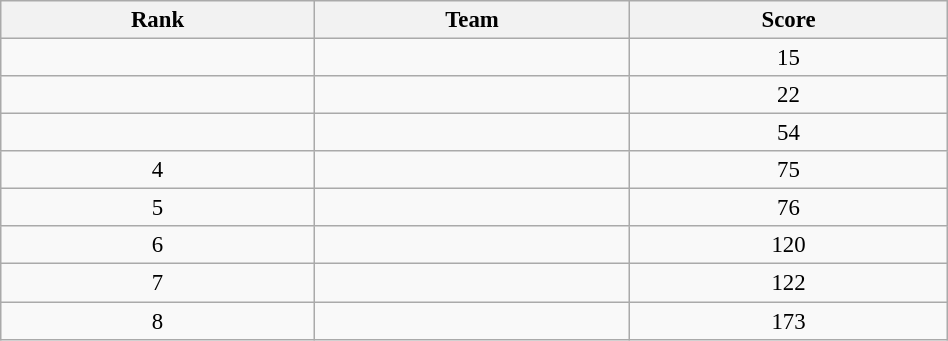<table class="wikitable sortable" style=" text-align:center; font-size:95%;" width="50%">
<tr>
<th>Rank</th>
<th>Team</th>
<th>Score</th>
</tr>
<tr>
<td align=center></td>
<td></td>
<td>15</td>
</tr>
<tr>
<td align=center></td>
<td></td>
<td>22</td>
</tr>
<tr>
<td align=center></td>
<td></td>
<td>54</td>
</tr>
<tr>
<td>4</td>
<td></td>
<td>75</td>
</tr>
<tr>
<td>5</td>
<td></td>
<td>76</td>
</tr>
<tr>
<td>6</td>
<td></td>
<td>120</td>
</tr>
<tr>
<td>7</td>
<td></td>
<td>122</td>
</tr>
<tr>
<td>8</td>
<td></td>
<td>173</td>
</tr>
</table>
